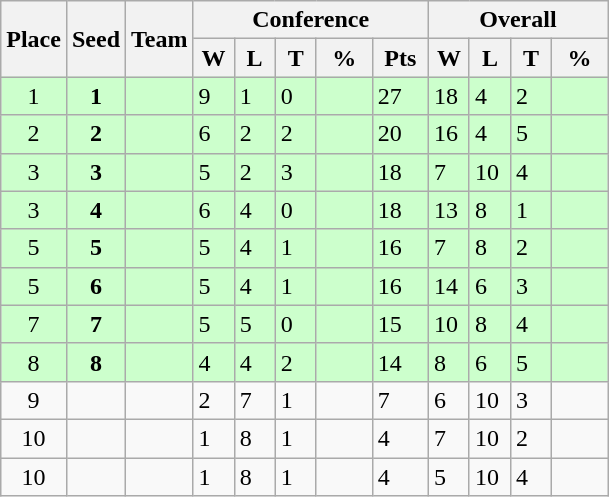<table class="wikitable">
<tr>
<th rowspan ="2">Place</th>
<th rowspan ="2">Seed</th>
<th rowspan ="2">Team</th>
<th colspan = "5">Conference</th>
<th colspan = "4">Overall</th>
</tr>
<tr>
<th scope="col" style="width: 20px;">W</th>
<th scope="col" style="width: 20px;">L</th>
<th scope="col" style="width: 20px;">T</th>
<th scope="col" style="width: 30px;">%</th>
<th scope="col" style="width: 30px;">Pts</th>
<th scope="col" style="width: 20px;">W</th>
<th scope="col" style="width: 20px;">L</th>
<th scope="col" style="width: 20px;">T</th>
<th scope="col" style="width: 30px;">%</th>
</tr>
<tr bgcolor=#ccffcc>
<td style="text-align:center;">1</td>
<td style="text-align:center;"><strong>1</strong></td>
<td></td>
<td>9</td>
<td>1</td>
<td>0</td>
<td></td>
<td>27</td>
<td>18</td>
<td>4</td>
<td>2</td>
<td></td>
</tr>
<tr bgcolor=#ccffcc>
<td style="text-align:center;">2</td>
<td style="text-align:center;"><strong>2</strong></td>
<td></td>
<td>6</td>
<td>2</td>
<td>2</td>
<td></td>
<td>20</td>
<td>16</td>
<td>4</td>
<td>5</td>
<td></td>
</tr>
<tr bgcolor=#ccffcc>
<td style="text-align:center;">3</td>
<td style="text-align:center;"><strong>3</strong></td>
<td></td>
<td>5</td>
<td>2</td>
<td>3</td>
<td></td>
<td>18</td>
<td>7</td>
<td>10</td>
<td>4</td>
<td></td>
</tr>
<tr bgcolor=#ccffcc>
<td style="text-align:center;">3</td>
<td style="text-align:center;"><strong>4</strong></td>
<td></td>
<td>6</td>
<td>4</td>
<td>0</td>
<td></td>
<td>18</td>
<td>13</td>
<td>8</td>
<td>1</td>
<td></td>
</tr>
<tr bgcolor=#ccffcc>
<td style="text-align:center;">5</td>
<td style="text-align:center;"><strong>5</strong></td>
<td></td>
<td>5</td>
<td>4</td>
<td>1</td>
<td></td>
<td>16</td>
<td>7</td>
<td>8</td>
<td>2</td>
<td></td>
</tr>
<tr bgcolor=#ccffcc>
<td style="text-align:center;">5</td>
<td style="text-align:center;"><strong>6</strong></td>
<td></td>
<td>5</td>
<td>4</td>
<td>1</td>
<td></td>
<td>16</td>
<td>14</td>
<td>6</td>
<td>3</td>
<td></td>
</tr>
<tr bgcolor=#ccffcc>
<td style="text-align:center;">7</td>
<td style="text-align:center;"><strong>7</strong></td>
<td></td>
<td>5</td>
<td>5</td>
<td>0</td>
<td></td>
<td>15</td>
<td>10</td>
<td>8</td>
<td>4</td>
<td></td>
</tr>
<tr bgcolor=#ccffcc>
<td style="text-align:center;">8</td>
<td style="text-align:center;"><strong>8</strong></td>
<td></td>
<td>4</td>
<td>4</td>
<td>2</td>
<td></td>
<td>14</td>
<td>8</td>
<td>6</td>
<td>5</td>
<td></td>
</tr>
<tr>
<td style="text-align:center;">9</td>
<td style="text-align:center;"></td>
<td></td>
<td>2</td>
<td>7</td>
<td>1</td>
<td></td>
<td>7</td>
<td>6</td>
<td>10</td>
<td>3</td>
<td></td>
</tr>
<tr>
<td style="text-align:center;">10</td>
<td style="text-align:center;"></td>
<td></td>
<td>1</td>
<td>8</td>
<td>1</td>
<td></td>
<td>4</td>
<td>7</td>
<td>10</td>
<td>2</td>
<td></td>
</tr>
<tr>
<td style="text-align:center;">10</td>
<td style="text-align:center;"></td>
<td></td>
<td>1</td>
<td>8</td>
<td>1</td>
<td></td>
<td>4</td>
<td>5</td>
<td>10</td>
<td>4</td>
<td></td>
</tr>
</table>
